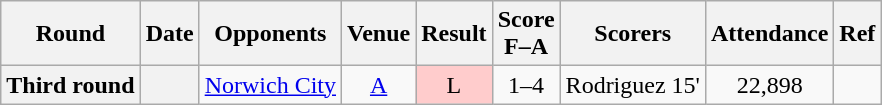<table class="wikitable plainrowheaders" style="text-align:center">
<tr>
<th scope="col">Round</th>
<th scope="col">Date</th>
<th scope="col">Opponents</th>
<th scope="col">Venue</th>
<th scope="col">Result</th>
<th scope="col">Score<br>F–A</th>
<th scope="col" class="unsortable">Scorers</th>
<th scope="col">Attendance</th>
<th scope="col" class="unsortable">Ref</th>
</tr>
<tr>
<th scope="row">Third round</th>
<th scope="row"></th>
<td align="left"><a href='#'>Norwich City</a></td>
<td><a href='#'>A</a></td>
<td style="background-color:#FFCCCC">L</td>
<td>1–4</td>
<td align="left">Rodriguez 15'</td>
<td>22,898</td>
<td></td>
</tr>
</table>
